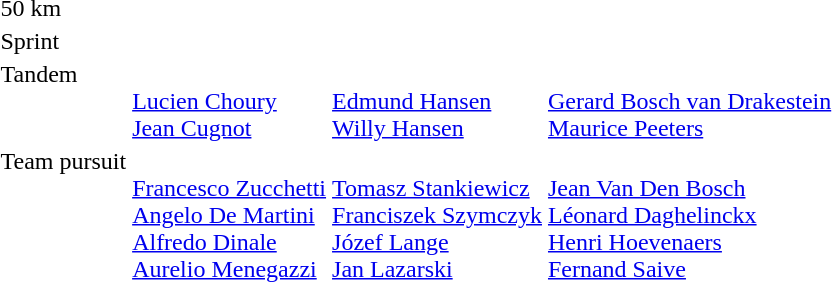<table>
<tr n>
<td>50 km <br> </td>
<td></td>
<td></td>
<td></td>
</tr>
<tr>
<td>Sprint <br> </td>
<td></td>
<td></td>
<td></td>
</tr>
<tr valign="top">
<td>Tandem <br> </td>
<td><br> <a href='#'>Lucien Choury</a><br> <a href='#'>Jean Cugnot</a></td>
<td><br> <a href='#'>Edmund Hansen</a><br> <a href='#'>Willy Hansen</a></td>
<td><br> <a href='#'>Gerard Bosch van Drakestein</a><br> <a href='#'>Maurice Peeters</a></td>
</tr>
<tr valign="top">
<td>Team pursuit <br> </td>
<td><br><a href='#'>Francesco Zucchetti</a><br><a href='#'>Angelo De Martini</a><br><a href='#'>Alfredo Dinale</a><br><a href='#'>Aurelio Menegazzi</a></td>
<td><br><a href='#'>Tomasz Stankiewicz</a><br><a href='#'>Franciszek Szymczyk</a><br><a href='#'>Józef Lange</a><br><a href='#'>Jan Lazarski</a></td>
<td><br><a href='#'>Jean Van Den Bosch</a><br><a href='#'>Léonard Daghelinckx</a><br><a href='#'>Henri Hoevenaers</a><br><a href='#'>Fernand Saive</a></td>
</tr>
</table>
